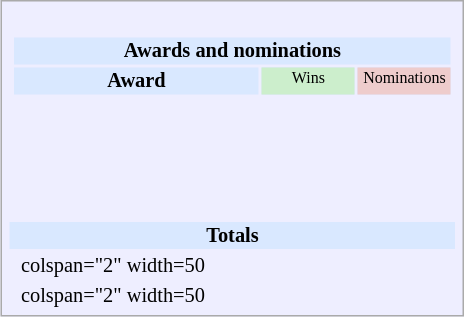<table class="infobox" style="width:22.7em; text-align:left; font-size:85%; vertical-align:middle; background:#eef;">
<tr>
<td colspan="3"><br><table class="collapsible collapsed" style="width:100%;">
<tr>
<th colspan="3" style="background:#d9e8ff; text-align:center;">Awards and nominations</th>
</tr>
<tr style="background:#d9e8ff; text-align:center;">
<th style="vertical-align: middle;">Award</th>
<td style="background:#cec; font-size:8pt; width:60px;">Wins</td>
<td style="background:#ecc; font-size:8pt; width:60px;">Nominations</td>
</tr>
<tr>
<td style="text-align:center;"><br></td>
<td></td>
<td></td>
</tr>
<tr>
<td style="text-align:center;"><br></td>
<td></td>
<td></td>
</tr>
<tr>
<td style="text-align:center;"><br></td>
<td></td>
<td></td>
</tr>
<tr>
<td style="text-align:center;"><br></td>
<td></td>
<td></td>
</tr>
</table>
</td>
</tr>
<tr style="background:#d9e8ff;">
<td colspan="3" style="text-align:center;"><strong>Totals</strong></td>
</tr>
<tr>
<td></td>
<td>colspan="2" width=50 </td>
</tr>
<tr>
<td></td>
<td>colspan="2" width=50 </td>
</tr>
</table>
